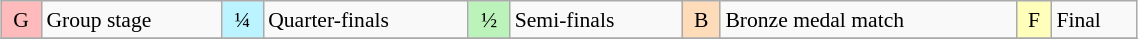<table class="wikitable" style="margin:0.5em auto; font-size:90%; line-height:1.25em;" width=60%;>
<tr>
<td bgcolor="#FFBBBB" align=center>G</td>
<td>Group stage</td>
<td bgcolor="#BBF3FF" align=center>¼</td>
<td>Quarter-finals</td>
<td bgcolor="#BBF3BB" align=center>½</td>
<td>Semi-finals</td>
<td bgcolor="#FEDCBA" align=center>B</td>
<td>Bronze medal match</td>
<td bgcolor="#FFFFBB" align=center>F</td>
<td>Final</td>
</tr>
<tr>
</tr>
</table>
